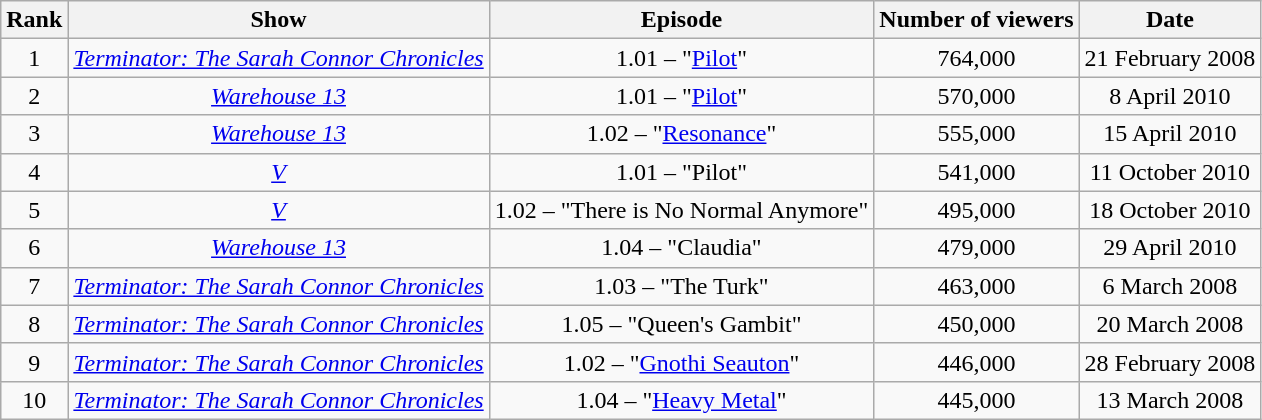<table class="wikitable" style=text-align:center;">
<tr>
<th>Rank</th>
<th>Show</th>
<th>Episode</th>
<th>Number of viewers</th>
<th>Date</th>
</tr>
<tr>
<td>1</td>
<td><em><a href='#'>Terminator: The Sarah Connor Chronicles</a></em></td>
<td>1.01 – "<a href='#'>Pilot</a>"</td>
<td>764,000</td>
<td>21 February 2008</td>
</tr>
<tr>
<td>2</td>
<td><em><a href='#'>Warehouse 13</a></em></td>
<td>1.01 – "<a href='#'>Pilot</a>"</td>
<td>570,000</td>
<td>8 April 2010</td>
</tr>
<tr>
<td>3</td>
<td><em><a href='#'>Warehouse 13</a></em></td>
<td>1.02 – "<a href='#'>Resonance</a>"</td>
<td>555,000</td>
<td>15 April 2010</td>
</tr>
<tr>
<td>4</td>
<td><em><a href='#'>V</a></em></td>
<td>1.01 – "Pilot"</td>
<td>541,000</td>
<td>11 October 2010</td>
</tr>
<tr>
<td>5</td>
<td><em><a href='#'>V</a></em></td>
<td>1.02 – "There is No Normal Anymore"</td>
<td>495,000</td>
<td>18 October 2010</td>
</tr>
<tr>
<td>6</td>
<td><em><a href='#'>Warehouse 13</a></em></td>
<td>1.04 – "Claudia"</td>
<td>479,000</td>
<td>29 April 2010</td>
</tr>
<tr>
<td>7</td>
<td><em><a href='#'>Terminator: The Sarah Connor Chronicles</a></em></td>
<td>1.03 – "The Turk"</td>
<td>463,000</td>
<td>6 March 2008</td>
</tr>
<tr>
<td>8</td>
<td><em><a href='#'>Terminator: The Sarah Connor Chronicles</a></em></td>
<td>1.05  – "Queen's Gambit"</td>
<td>450,000</td>
<td>20 March 2008</td>
</tr>
<tr>
<td>9</td>
<td><em><a href='#'>Terminator: The Sarah Connor Chronicles</a></em></td>
<td>1.02 – "<a href='#'>Gnothi Seauton</a>"</td>
<td>446,000</td>
<td>28 February 2008</td>
</tr>
<tr>
<td>10</td>
<td><em><a href='#'>Terminator: The Sarah Connor Chronicles</a></em></td>
<td>1.04 – "<a href='#'>Heavy Metal</a>"</td>
<td>445,000</td>
<td>13 March 2008</td>
</tr>
</table>
